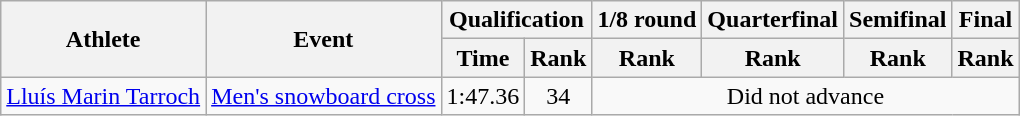<table class="wikitable">
<tr>
<th rowspan="2">Athlete</th>
<th rowspan="2">Event</th>
<th colspan="2">Qualification</th>
<th>1/8 round</th>
<th>Quarterfinal</th>
<th>Semifinal</th>
<th>Final</th>
</tr>
<tr>
<th>Time</th>
<th>Rank</th>
<th>Rank</th>
<th>Rank</th>
<th>Rank</th>
<th>Rank</th>
</tr>
<tr>
<td><a href='#'>Lluís Marin Tarroch</a></td>
<td><a href='#'>Men's snowboard cross</a></td>
<td align=center>1:47.36</td>
<td align=center>34</td>
<td colspan=4 align=center>Did not advance</td>
</tr>
</table>
